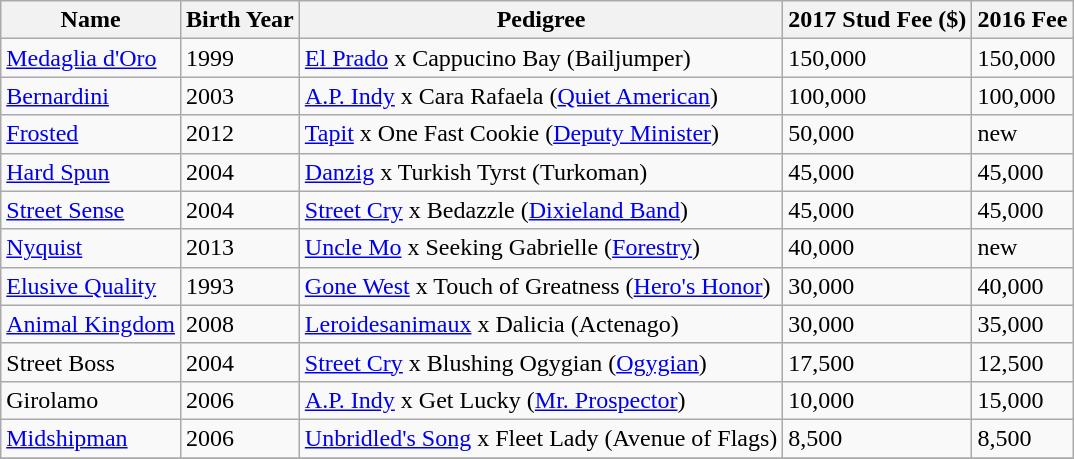<table class="wikitable sortable">
<tr>
<th>Name</th>
<th>Birth Year</th>
<th>Pedigree</th>
<th>2017 Stud Fee ($)</th>
<th>2016 Fee</th>
</tr>
<tr>
<td><a href='#'>Medaglia d'Oro</a></td>
<td>1999</td>
<td><a href='#'>El Prado</a> x Cappucino Bay (Bailjumper)</td>
<td>150,000</td>
<td>150,000</td>
</tr>
<tr>
<td><a href='#'>Bernardini</a></td>
<td>2003</td>
<td><a href='#'>A.P. Indy</a> x Cara Rafaela (<a href='#'>Quiet American</a>)</td>
<td>100,000</td>
<td>100,000</td>
</tr>
<tr>
<td><a href='#'>Frosted</a></td>
<td>2012</td>
<td><a href='#'>Tapit</a> x One Fast Cookie (<a href='#'>Deputy Minister</a>)</td>
<td>50,000</td>
<td>new</td>
</tr>
<tr>
<td><a href='#'>Hard Spun</a></td>
<td>2004</td>
<td><a href='#'>Danzig</a> x Turkish Tyrst (Turkoman)</td>
<td>45,000</td>
<td>45,000</td>
</tr>
<tr>
<td><a href='#'>Street Sense</a></td>
<td>2004</td>
<td><a href='#'>Street Cry</a> x Bedazzle (<a href='#'>Dixieland Band</a>)</td>
<td>45,000</td>
<td>45,000</td>
</tr>
<tr>
<td><a href='#'>Nyquist</a></td>
<td>2013</td>
<td><a href='#'>Uncle Mo</a> x Seeking Gabrielle (<a href='#'>Forestry</a>)</td>
<td>40,000</td>
<td>new</td>
</tr>
<tr>
<td><a href='#'>Elusive Quality</a></td>
<td>1993</td>
<td><a href='#'>Gone West</a> x Touch of Greatness (<a href='#'>Hero's Honor</a>)</td>
<td>30,000</td>
<td>40,000</td>
</tr>
<tr>
<td><a href='#'>Animal Kingdom</a></td>
<td>2008</td>
<td><a href='#'>Leroidesanimaux</a> x Dalicia (Actenago)</td>
<td>30,000</td>
<td>35,000</td>
</tr>
<tr>
<td>Street Boss</td>
<td>2004</td>
<td><a href='#'>Street Cry</a> x Blushing Ogygian (<a href='#'>Ogygian</a>)</td>
<td>17,500</td>
<td>12,500</td>
</tr>
<tr>
<td>Girolamo</td>
<td>2006</td>
<td><a href='#'>A.P. Indy</a> x Get Lucky (<a href='#'>Mr. Prospector</a>)</td>
<td>10,000</td>
<td>15,000</td>
</tr>
<tr>
<td><a href='#'>Midshipman</a></td>
<td>2006</td>
<td><a href='#'>Unbridled's Song</a> x Fleet Lady (Avenue of Flags)</td>
<td>8,500</td>
<td>8,500</td>
</tr>
<tr>
</tr>
</table>
